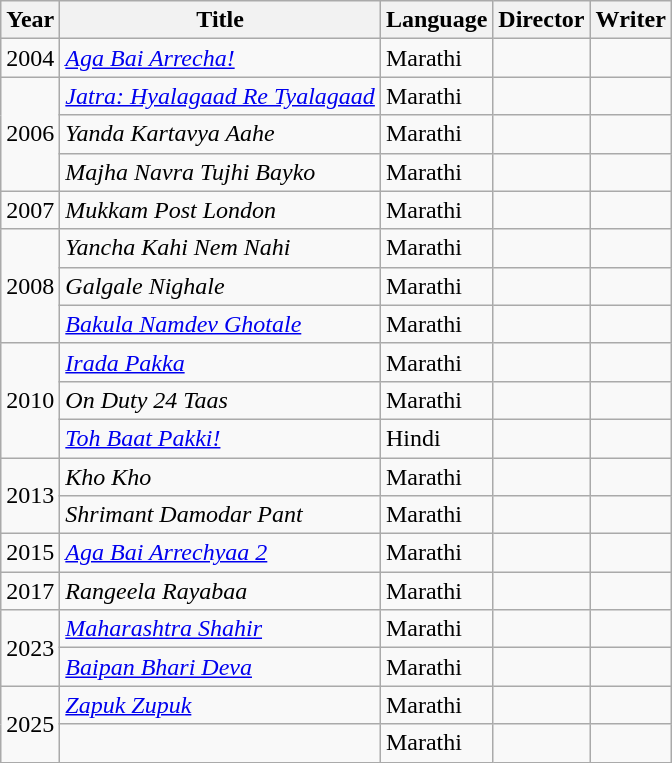<table class="wikitable">
<tr>
<th>Year</th>
<th>Title</th>
<th>Language</th>
<th>Director</th>
<th>Writer</th>
</tr>
<tr>
<td>2004</td>
<td><em><a href='#'>Aga Bai Arrecha!</a></em></td>
<td>Marathi</td>
<td></td>
<td></td>
</tr>
<tr>
<td rowspan="3">2006</td>
<td><em><a href='#'>Jatra: Hyalagaad Re Tyalagaad</a></em></td>
<td>Marathi</td>
<td></td>
<td></td>
</tr>
<tr>
<td><em>Yanda Kartavya Aahe</em></td>
<td>Marathi</td>
<td></td>
<td></td>
</tr>
<tr>
<td><em>Majha Navra Tujhi Bayko</em></td>
<td>Marathi</td>
<td></td>
<td></td>
</tr>
<tr>
<td>2007</td>
<td><em>Mukkam Post London</em></td>
<td>Marathi</td>
<td></td>
<td></td>
</tr>
<tr>
<td rowspan="3">2008</td>
<td><em>Yancha Kahi Nem Nahi</em></td>
<td>Marathi</td>
<td></td>
<td></td>
</tr>
<tr>
<td><em>Galgale Nighale</em></td>
<td>Marathi</td>
<td></td>
<td></td>
</tr>
<tr>
<td><a href='#'><em>Bakula Namdev Ghotale</em></a></td>
<td>Marathi</td>
<td></td>
<td></td>
</tr>
<tr>
<td rowspan="3">2010</td>
<td><em><a href='#'>Irada Pakka</a></em></td>
<td>Marathi</td>
<td></td>
<td></td>
</tr>
<tr>
<td><em>On Duty 24 Taas</em></td>
<td>Marathi</td>
<td></td>
<td></td>
</tr>
<tr>
<td><em><a href='#'>Toh Baat Pakki!</a></em></td>
<td>Hindi</td>
<td></td>
<td></td>
</tr>
<tr>
<td rowspan="2">2013</td>
<td><em>Kho Kho</em></td>
<td>Marathi</td>
<td></td>
<td></td>
</tr>
<tr>
<td><em>Shrimant Damodar Pant</em></td>
<td>Marathi</td>
<td></td>
<td></td>
</tr>
<tr>
<td>2015</td>
<td><a href='#'><em>Aga Bai Arrechyaa 2</em></a></td>
<td>Marathi</td>
<td></td>
<td></td>
</tr>
<tr>
<td>2017</td>
<td><em>Rangeela Rayabaa</em></td>
<td>Marathi</td>
<td></td>
<td></td>
</tr>
<tr>
<td rowspan="2">2023</td>
<td><em><a href='#'>Maharashtra Shahir</a></em></td>
<td>Marathi</td>
<td></td>
<td></td>
</tr>
<tr>
<td><em><a href='#'>Baipan Bhari Deva</a></em></td>
<td>Marathi</td>
<td></td>
<td></td>
</tr>
<tr>
<td rowspan="3">2025</td>
<td><a href='#'><em>Zapuk Zupuk</em></a></td>
<td>Marathi</td>
<td></td>
<td></td>
</tr>
<tr>
<td></td>
<td>Marathi</td>
<td></td>
<td></td>
</tr>
</table>
